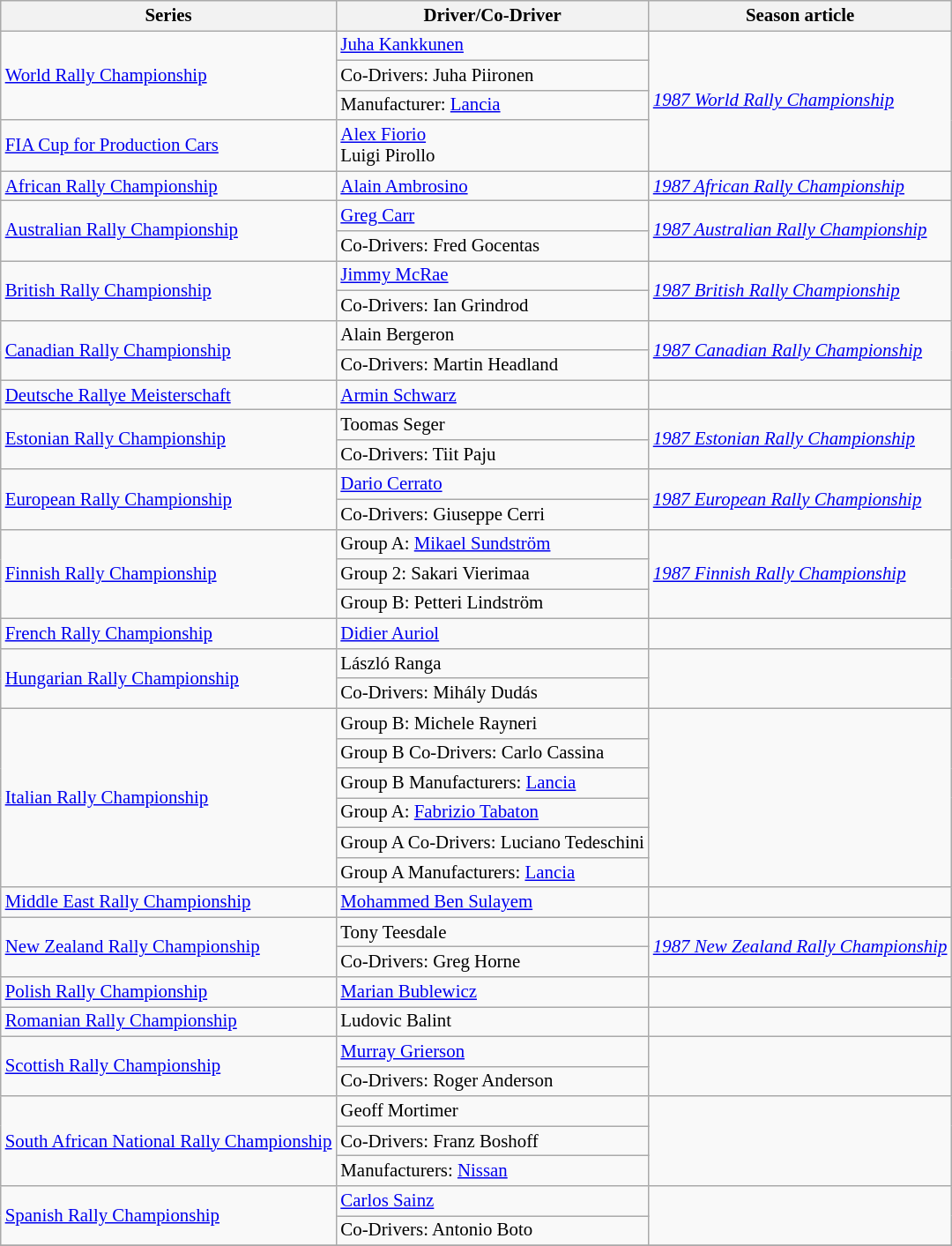<table class="wikitable" style="font-size: 87%;">
<tr>
<th>Series</th>
<th>Driver/Co-Driver</th>
<th>Season article</th>
</tr>
<tr>
<td rowspan=3><a href='#'>World Rally Championship</a></td>
<td> <a href='#'>Juha Kankkunen</a></td>
<td rowspan=4><em><a href='#'>1987 World Rally Championship</a></em></td>
</tr>
<tr>
<td>Co-Drivers:  Juha Piironen</td>
</tr>
<tr>
<td>Manufacturer:  <a href='#'>Lancia</a></td>
</tr>
<tr>
<td><a href='#'>FIA Cup for Production Cars</a></td>
<td> <a href='#'>Alex Fiorio</a><br> Luigi Pirollo</td>
</tr>
<tr>
<td><a href='#'>African Rally Championship</a></td>
<td> <a href='#'>Alain Ambrosino</a></td>
<td><em><a href='#'>1987 African Rally Championship</a></em></td>
</tr>
<tr>
<td rowspan=2><a href='#'>Australian Rally Championship</a></td>
<td> <a href='#'>Greg Carr</a></td>
<td rowspan=2><em><a href='#'>1987 Australian Rally Championship</a></em></td>
</tr>
<tr>
<td>Co-Drivers:  Fred Gocentas</td>
</tr>
<tr>
<td rowspan=2><a href='#'>British Rally Championship</a></td>
<td> <a href='#'>Jimmy McRae</a></td>
<td rowspan=2><em><a href='#'>1987 British Rally Championship</a></em></td>
</tr>
<tr>
<td>Co-Drivers:  Ian Grindrod</td>
</tr>
<tr>
<td rowspan=2><a href='#'>Canadian Rally Championship</a></td>
<td> Alain Bergeron</td>
<td rowspan=2><em><a href='#'>1987 Canadian Rally Championship</a></em></td>
</tr>
<tr>
<td>Co-Drivers:  Martin Headland</td>
</tr>
<tr>
<td><a href='#'>Deutsche Rallye Meisterschaft</a></td>
<td> <a href='#'>Armin Schwarz</a></td>
<td></td>
</tr>
<tr>
<td rowspan=2><a href='#'>Estonian Rally Championship</a></td>
<td> Toomas Seger</td>
<td rowspan=2><em><a href='#'>1987 Estonian Rally Championship</a></em></td>
</tr>
<tr>
<td>Co-Drivers:  Tiit Paju</td>
</tr>
<tr>
<td rowspan=2><a href='#'>European Rally Championship</a></td>
<td> <a href='#'>Dario Cerrato</a></td>
<td rowspan=2><em><a href='#'>1987 European Rally Championship</a></em></td>
</tr>
<tr>
<td>Co-Drivers:  Giuseppe Cerri</td>
</tr>
<tr>
<td rowspan=3><a href='#'>Finnish Rally Championship</a></td>
<td>Group A:  <a href='#'>Mikael Sundström</a></td>
<td rowspan=3><em><a href='#'>1987 Finnish Rally Championship</a></em></td>
</tr>
<tr>
<td>Group 2:  Sakari Vierimaa</td>
</tr>
<tr>
<td>Group B:  Petteri Lindström</td>
</tr>
<tr>
<td><a href='#'>French Rally Championship</a></td>
<td> <a href='#'>Didier Auriol</a></td>
<td></td>
</tr>
<tr>
<td rowspan=2><a href='#'>Hungarian Rally Championship</a></td>
<td> László Ranga</td>
<td rowspan=2></td>
</tr>
<tr>
<td>Co-Drivers:  Mihály Dudás</td>
</tr>
<tr>
<td rowspan=6><a href='#'>Italian Rally Championship</a></td>
<td>Group B:  Michele Rayneri</td>
<td rowspan=6></td>
</tr>
<tr>
<td>Group B Co-Drivers:  Carlo Cassina</td>
</tr>
<tr>
<td>Group B Manufacturers:  <a href='#'>Lancia</a></td>
</tr>
<tr>
<td>Group A:  <a href='#'>Fabrizio Tabaton</a></td>
</tr>
<tr>
<td>Group A Co-Drivers:  Luciano Tedeschini</td>
</tr>
<tr>
<td>Group A Manufacturers:  <a href='#'>Lancia</a></td>
</tr>
<tr>
<td><a href='#'>Middle East Rally Championship</a></td>
<td> <a href='#'>Mohammed Ben Sulayem</a></td>
<td></td>
</tr>
<tr>
<td rowspan=2><a href='#'>New Zealand Rally Championship</a></td>
<td> Tony Teesdale</td>
<td rowspan=2><em><a href='#'>1987 New Zealand Rally Championship</a></em></td>
</tr>
<tr>
<td>Co-Drivers:  Greg Horne</td>
</tr>
<tr>
<td><a href='#'>Polish Rally Championship</a></td>
<td> <a href='#'>Marian Bublewicz</a></td>
<td></td>
</tr>
<tr>
<td><a href='#'>Romanian Rally Championship</a></td>
<td> Ludovic Balint</td>
<td></td>
</tr>
<tr>
<td rowspan=2><a href='#'>Scottish Rally Championship</a></td>
<td> <a href='#'>Murray Grierson</a></td>
<td rowspan=2></td>
</tr>
<tr>
<td>Co-Drivers:  Roger Anderson</td>
</tr>
<tr>
<td rowspan=3><a href='#'>South African National Rally Championship</a></td>
<td> Geoff Mortimer</td>
<td rowspan=3></td>
</tr>
<tr>
<td>Co-Drivers:  Franz Boshoff</td>
</tr>
<tr>
<td>Manufacturers:  <a href='#'>Nissan</a></td>
</tr>
<tr>
<td rowspan=2><a href='#'>Spanish Rally Championship</a></td>
<td> <a href='#'>Carlos Sainz</a></td>
<td rowspan=2></td>
</tr>
<tr>
<td>Co-Drivers:  Antonio Boto</td>
</tr>
<tr>
</tr>
</table>
